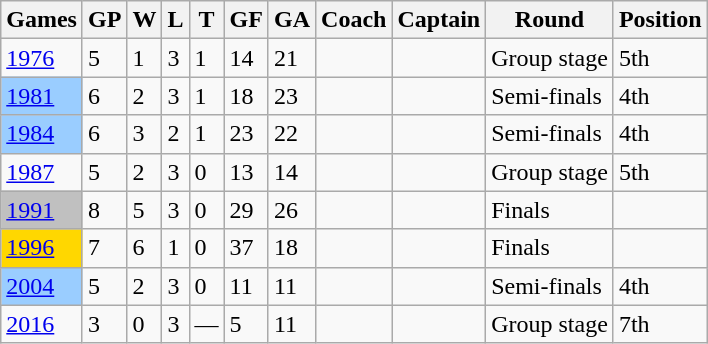<table class="wikitable sortable">
<tr>
<th>Games</th>
<th>GP</th>
<th>W</th>
<th>L</th>
<th>T</th>
<th>GF</th>
<th>GA</th>
<th>Coach</th>
<th>Captain</th>
<th>Round</th>
<th>Position</th>
</tr>
<tr>
<td><a href='#'>1976</a></td>
<td>5</td>
<td>1</td>
<td>3</td>
<td>1</td>
<td>14</td>
<td>21</td>
<td></td>
<td></td>
<td>Group stage</td>
<td>5th</td>
</tr>
<tr>
<td style="background:#9acdff;"><a href='#'>1981</a></td>
<td>6</td>
<td>2</td>
<td>3</td>
<td>1</td>
<td>18</td>
<td>23</td>
<td></td>
<td></td>
<td>Semi-finals</td>
<td>4th</td>
</tr>
<tr>
<td style="background:#9acdff;"><a href='#'>1984</a></td>
<td>6</td>
<td>3</td>
<td>2</td>
<td>1</td>
<td>23</td>
<td>22</td>
<td></td>
<td></td>
<td>Semi-finals</td>
<td>4th</td>
</tr>
<tr>
<td><a href='#'>1987</a></td>
<td>5</td>
<td>2</td>
<td>3</td>
<td>0</td>
<td>13</td>
<td>14</td>
<td></td>
<td></td>
<td>Group stage</td>
<td>5th</td>
</tr>
<tr>
<td style="background:silver;"><a href='#'>1991</a></td>
<td>8</td>
<td>5</td>
<td>3</td>
<td>0</td>
<td>29</td>
<td>26</td>
<td></td>
<td></td>
<td>Finals</td>
<td></td>
</tr>
<tr>
<td style="background:gold"><a href='#'>1996</a></td>
<td>7</td>
<td>6</td>
<td>1</td>
<td>0</td>
<td>37</td>
<td>18</td>
<td></td>
<td></td>
<td>Finals</td>
<td></td>
</tr>
<tr>
<td style="background:#9acdff;"><a href='#'>2004</a></td>
<td>5</td>
<td>2</td>
<td>3</td>
<td>0</td>
<td>11</td>
<td>11</td>
<td></td>
<td></td>
<td>Semi-finals</td>
<td>4th</td>
</tr>
<tr>
<td><a href='#'>2016</a></td>
<td>3</td>
<td>0</td>
<td>3</td>
<td>—</td>
<td>5</td>
<td>11</td>
<td></td>
<td></td>
<td>Group stage</td>
<td>7th</td>
</tr>
</table>
